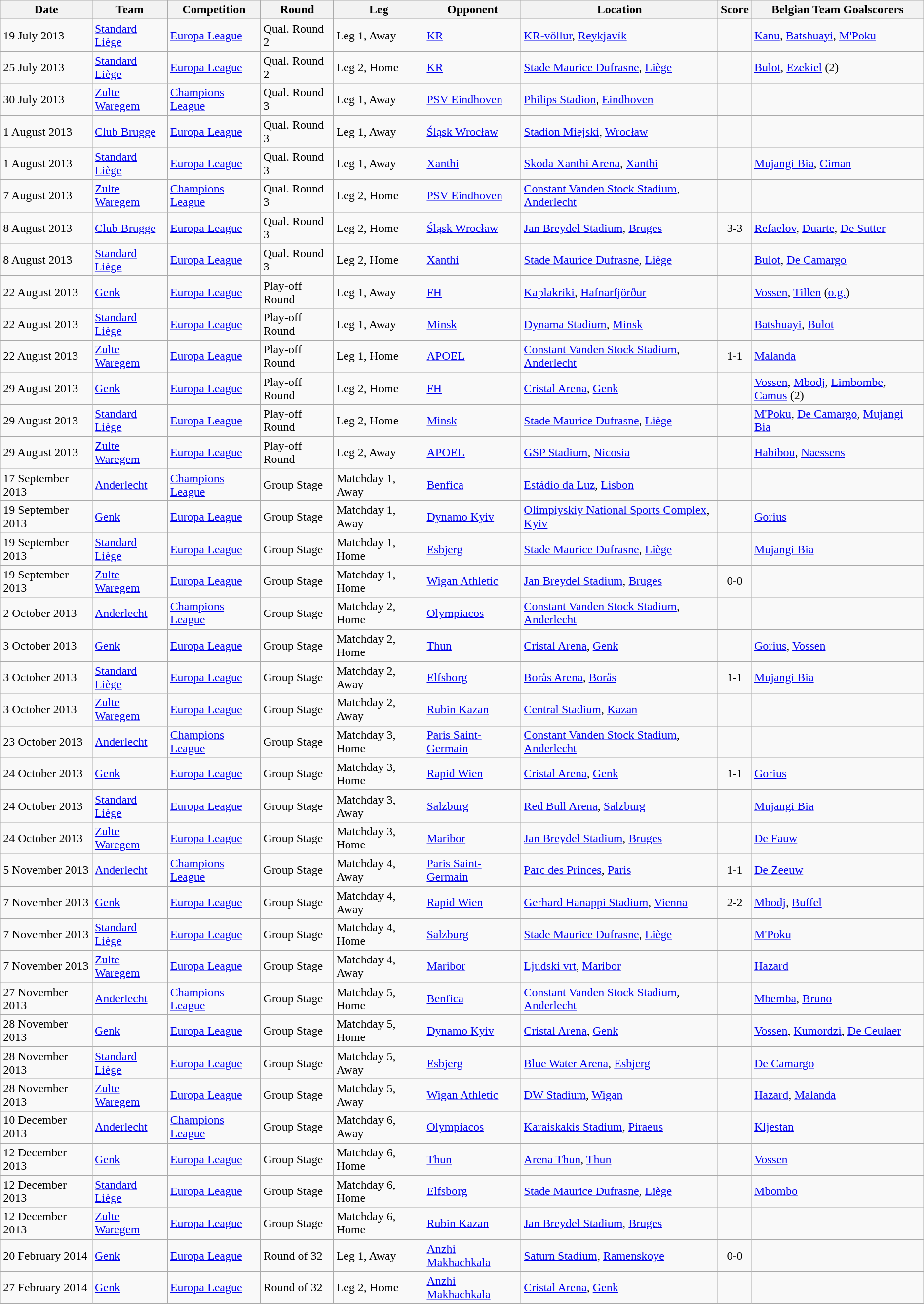<table class="wikitable">
<tr>
<th>Date</th>
<th>Team</th>
<th>Competition</th>
<th>Round</th>
<th>Leg</th>
<th>Opponent</th>
<th>Location</th>
<th>Score</th>
<th>Belgian Team Goalscorers</th>
</tr>
<tr>
<td>19 July 2013</td>
<td><a href='#'>Standard Liège</a></td>
<td><a href='#'>Europa League</a></td>
<td>Qual. Round 2</td>
<td>Leg 1, Away</td>
<td> <a href='#'>KR</a></td>
<td><a href='#'>KR-völlur</a>, <a href='#'>Reykjavík</a></td>
<td></td>
<td><a href='#'>Kanu</a>, <a href='#'>Batshuayi</a>, <a href='#'>M'Poku</a></td>
</tr>
<tr>
<td>25 July 2013</td>
<td><a href='#'>Standard Liège</a></td>
<td><a href='#'>Europa League</a></td>
<td>Qual. Round 2</td>
<td>Leg 2, Home</td>
<td> <a href='#'>KR</a></td>
<td><a href='#'>Stade Maurice Dufrasne</a>, <a href='#'>Liège</a></td>
<td></td>
<td><a href='#'>Bulot</a>, <a href='#'>Ezekiel</a> (2)</td>
</tr>
<tr>
<td>30 July 2013</td>
<td><a href='#'>Zulte Waregem</a></td>
<td><a href='#'>Champions League</a></td>
<td>Qual. Round 3</td>
<td>Leg 1, Away</td>
<td> <a href='#'>PSV Eindhoven</a></td>
<td><a href='#'>Philips Stadion</a>, <a href='#'>Eindhoven</a></td>
<td></td>
<td></td>
</tr>
<tr>
<td>1 August 2013</td>
<td><a href='#'>Club Brugge</a></td>
<td><a href='#'>Europa League</a></td>
<td>Qual. Round 3</td>
<td>Leg 1, Away</td>
<td> <a href='#'>Śląsk Wrocław</a></td>
<td><a href='#'>Stadion Miejski</a>, <a href='#'>Wrocław</a></td>
<td></td>
<td></td>
</tr>
<tr>
<td>1 August 2013</td>
<td><a href='#'>Standard Liège</a></td>
<td><a href='#'>Europa League</a></td>
<td>Qual. Round 3</td>
<td>Leg 1, Away</td>
<td> <a href='#'>Xanthi</a></td>
<td><a href='#'>Skoda Xanthi Arena</a>, <a href='#'>Xanthi</a></td>
<td></td>
<td><a href='#'>Mujangi Bia</a>, <a href='#'>Ciman</a></td>
</tr>
<tr>
<td>7 August 2013</td>
<td><a href='#'>Zulte Waregem</a></td>
<td><a href='#'>Champions League</a></td>
<td>Qual. Round 3</td>
<td>Leg 2, Home</td>
<td> <a href='#'>PSV Eindhoven</a></td>
<td><a href='#'>Constant Vanden Stock Stadium</a>, <a href='#'>Anderlecht</a></td>
<td></td>
<td></td>
</tr>
<tr>
<td>8 August 2013</td>
<td><a href='#'>Club Brugge</a></td>
<td><a href='#'>Europa League</a></td>
<td>Qual. Round 3</td>
<td>Leg 2, Home</td>
<td> <a href='#'>Śląsk Wrocław</a></td>
<td><a href='#'>Jan Breydel Stadium</a>, <a href='#'>Bruges</a></td>
<td align=center>3-3</td>
<td><a href='#'>Refaelov</a>, <a href='#'>Duarte</a>, <a href='#'>De Sutter</a></td>
</tr>
<tr>
<td>8 August 2013</td>
<td><a href='#'>Standard Liège</a></td>
<td><a href='#'>Europa League</a></td>
<td>Qual. Round 3</td>
<td>Leg 2, Home</td>
<td> <a href='#'>Xanthi</a></td>
<td><a href='#'>Stade Maurice Dufrasne</a>, <a href='#'>Liège</a></td>
<td></td>
<td><a href='#'>Bulot</a>, <a href='#'>De Camargo</a></td>
</tr>
<tr>
<td>22 August 2013</td>
<td><a href='#'>Genk</a></td>
<td><a href='#'>Europa League</a></td>
<td>Play-off Round</td>
<td>Leg 1, Away</td>
<td> <a href='#'>FH</a></td>
<td><a href='#'>Kaplakriki</a>, <a href='#'>Hafnarfjörður</a></td>
<td></td>
<td><a href='#'>Vossen</a>, <a href='#'>Tillen</a> (<a href='#'>o.g.</a>)</td>
</tr>
<tr>
<td>22 August 2013</td>
<td><a href='#'>Standard Liège</a></td>
<td><a href='#'>Europa League</a></td>
<td>Play-off Round</td>
<td>Leg 1, Away</td>
<td> <a href='#'>Minsk</a></td>
<td><a href='#'>Dynama Stadium</a>, <a href='#'>Minsk</a></td>
<td></td>
<td><a href='#'>Batshuayi</a>, <a href='#'>Bulot</a></td>
</tr>
<tr>
<td>22 August 2013</td>
<td><a href='#'>Zulte Waregem</a></td>
<td><a href='#'>Europa League</a></td>
<td>Play-off Round</td>
<td>Leg 1, Home</td>
<td> <a href='#'>APOEL</a></td>
<td><a href='#'>Constant Vanden Stock Stadium</a>, <a href='#'>Anderlecht</a></td>
<td align=center>1-1</td>
<td><a href='#'>Malanda</a></td>
</tr>
<tr>
<td>29 August 2013</td>
<td><a href='#'>Genk</a></td>
<td><a href='#'>Europa League</a></td>
<td>Play-off Round</td>
<td>Leg 2, Home</td>
<td> <a href='#'>FH</a></td>
<td><a href='#'>Cristal Arena</a>, <a href='#'>Genk</a></td>
<td></td>
<td><a href='#'>Vossen</a>, <a href='#'>Mbodj</a>, <a href='#'>Limbombe</a>, <a href='#'>Camus</a> (2)</td>
</tr>
<tr>
<td>29 August 2013</td>
<td><a href='#'>Standard Liège</a></td>
<td><a href='#'>Europa League</a></td>
<td>Play-off Round</td>
<td>Leg 2, Home</td>
<td> <a href='#'>Minsk</a></td>
<td><a href='#'>Stade Maurice Dufrasne</a>, <a href='#'>Liège</a></td>
<td></td>
<td><a href='#'>M'Poku</a>, <a href='#'>De Camargo</a>, <a href='#'>Mujangi Bia</a></td>
</tr>
<tr>
<td>29 August 2013</td>
<td><a href='#'>Zulte Waregem</a></td>
<td><a href='#'>Europa League</a></td>
<td>Play-off Round</td>
<td>Leg 2, Away</td>
<td> <a href='#'>APOEL</a></td>
<td><a href='#'>GSP Stadium</a>, <a href='#'>Nicosia</a></td>
<td></td>
<td><a href='#'>Habibou</a>, <a href='#'>Naessens</a></td>
</tr>
<tr>
<td>17 September 2013</td>
<td><a href='#'>Anderlecht</a></td>
<td><a href='#'>Champions League</a></td>
<td>Group Stage</td>
<td>Matchday 1, Away</td>
<td> <a href='#'>Benfica</a></td>
<td><a href='#'>Estádio da Luz</a>, <a href='#'>Lisbon</a></td>
<td></td>
<td></td>
</tr>
<tr>
<td>19 September 2013</td>
<td><a href='#'>Genk</a></td>
<td><a href='#'>Europa League</a></td>
<td>Group Stage</td>
<td>Matchday 1, Away</td>
<td> <a href='#'>Dynamo Kyiv</a></td>
<td><a href='#'>Olimpiyskiy National Sports Complex</a>, <a href='#'>Kyiv</a></td>
<td></td>
<td><a href='#'>Gorius</a></td>
</tr>
<tr>
<td>19 September 2013</td>
<td><a href='#'>Standard Liège</a></td>
<td><a href='#'>Europa League</a></td>
<td>Group Stage</td>
<td>Matchday 1, Home</td>
<td> <a href='#'>Esbjerg</a></td>
<td><a href='#'>Stade Maurice Dufrasne</a>, <a href='#'>Liège</a></td>
<td></td>
<td><a href='#'>Mujangi Bia</a></td>
</tr>
<tr>
<td>19 September 2013</td>
<td><a href='#'>Zulte Waregem</a></td>
<td><a href='#'>Europa League</a></td>
<td>Group Stage</td>
<td>Matchday 1, Home</td>
<td> <a href='#'>Wigan Athletic</a></td>
<td><a href='#'>Jan Breydel Stadium</a>, <a href='#'>Bruges</a></td>
<td align=center>0-0</td>
<td></td>
</tr>
<tr>
<td>2 October 2013</td>
<td><a href='#'>Anderlecht</a></td>
<td><a href='#'>Champions League</a></td>
<td>Group Stage</td>
<td>Matchday 2, Home</td>
<td> <a href='#'>Olympiacos</a></td>
<td><a href='#'>Constant Vanden Stock Stadium</a>, <a href='#'>Anderlecht</a></td>
<td></td>
<td></td>
</tr>
<tr>
<td>3 October 2013</td>
<td><a href='#'>Genk</a></td>
<td><a href='#'>Europa League</a></td>
<td>Group Stage</td>
<td>Matchday 2, Home</td>
<td> <a href='#'>Thun</a></td>
<td><a href='#'>Cristal Arena</a>, <a href='#'>Genk</a></td>
<td></td>
<td><a href='#'>Gorius</a>, <a href='#'>Vossen</a></td>
</tr>
<tr>
<td>3 October 2013</td>
<td><a href='#'>Standard Liège</a></td>
<td><a href='#'>Europa League</a></td>
<td>Group Stage</td>
<td>Matchday 2, Away</td>
<td> <a href='#'>Elfsborg</a></td>
<td><a href='#'>Borås Arena</a>, <a href='#'>Borås</a></td>
<td align=center>1-1</td>
<td><a href='#'>Mujangi Bia</a></td>
</tr>
<tr>
<td>3 October 2013</td>
<td><a href='#'>Zulte Waregem</a></td>
<td><a href='#'>Europa League</a></td>
<td>Group Stage</td>
<td>Matchday 2, Away</td>
<td> <a href='#'>Rubin Kazan</a></td>
<td><a href='#'>Central Stadium</a>, <a href='#'>Kazan</a></td>
<td></td>
<td></td>
</tr>
<tr>
<td>23 October 2013</td>
<td><a href='#'>Anderlecht</a></td>
<td><a href='#'>Champions League</a></td>
<td>Group Stage</td>
<td>Matchday 3, Home</td>
<td> <a href='#'>Paris Saint-Germain</a></td>
<td><a href='#'>Constant Vanden Stock Stadium</a>, <a href='#'>Anderlecht</a></td>
<td></td>
<td></td>
</tr>
<tr>
<td>24 October 2013</td>
<td><a href='#'>Genk</a></td>
<td><a href='#'>Europa League</a></td>
<td>Group Stage</td>
<td>Matchday 3, Home</td>
<td> <a href='#'>Rapid Wien</a></td>
<td><a href='#'>Cristal Arena</a>, <a href='#'>Genk</a></td>
<td align=center>1-1</td>
<td><a href='#'>Gorius</a></td>
</tr>
<tr>
<td>24 October 2013</td>
<td><a href='#'>Standard Liège</a></td>
<td><a href='#'>Europa League</a></td>
<td>Group Stage</td>
<td>Matchday 3, Away</td>
<td> <a href='#'>Salzburg</a></td>
<td><a href='#'>Red Bull Arena</a>, <a href='#'>Salzburg</a></td>
<td></td>
<td><a href='#'>Mujangi Bia</a></td>
</tr>
<tr>
<td>24 October 2013</td>
<td><a href='#'>Zulte Waregem</a></td>
<td><a href='#'>Europa League</a></td>
<td>Group Stage</td>
<td>Matchday 3, Home</td>
<td> <a href='#'>Maribor</a></td>
<td><a href='#'>Jan Breydel Stadium</a>, <a href='#'>Bruges</a></td>
<td></td>
<td><a href='#'>De Fauw</a></td>
</tr>
<tr>
<td>5 November 2013</td>
<td><a href='#'>Anderlecht</a></td>
<td><a href='#'>Champions League</a></td>
<td>Group Stage</td>
<td>Matchday 4, Away</td>
<td> <a href='#'>Paris Saint-Germain</a></td>
<td><a href='#'>Parc des Princes</a>, <a href='#'>Paris</a></td>
<td align=center>1-1</td>
<td><a href='#'>De Zeeuw</a></td>
</tr>
<tr>
<td>7 November 2013</td>
<td><a href='#'>Genk</a></td>
<td><a href='#'>Europa League</a></td>
<td>Group Stage</td>
<td>Matchday 4, Away</td>
<td> <a href='#'>Rapid Wien</a></td>
<td><a href='#'>Gerhard Hanappi Stadium</a>, <a href='#'>Vienna</a></td>
<td align=center>2-2</td>
<td><a href='#'>Mbodj</a>, <a href='#'>Buffel</a></td>
</tr>
<tr>
<td>7 November 2013</td>
<td><a href='#'>Standard Liège</a></td>
<td><a href='#'>Europa League</a></td>
<td>Group Stage</td>
<td>Matchday 4, Home</td>
<td> <a href='#'>Salzburg</a></td>
<td><a href='#'>Stade Maurice Dufrasne</a>, <a href='#'>Liège</a></td>
<td></td>
<td><a href='#'>M'Poku</a></td>
</tr>
<tr>
<td>7 November 2013</td>
<td><a href='#'>Zulte Waregem</a></td>
<td><a href='#'>Europa League</a></td>
<td>Group Stage</td>
<td>Matchday 4, Away</td>
<td> <a href='#'>Maribor</a></td>
<td><a href='#'>Ljudski vrt</a>, <a href='#'>Maribor</a></td>
<td></td>
<td><a href='#'>Hazard</a></td>
</tr>
<tr>
<td>27 November 2013</td>
<td><a href='#'>Anderlecht</a></td>
<td><a href='#'>Champions League</a></td>
<td>Group Stage</td>
<td>Matchday 5, Home</td>
<td> <a href='#'>Benfica</a></td>
<td><a href='#'>Constant Vanden Stock Stadium</a>, <a href='#'>Anderlecht</a></td>
<td></td>
<td><a href='#'>Mbemba</a>, <a href='#'>Bruno</a></td>
</tr>
<tr>
<td>28 November 2013</td>
<td><a href='#'>Genk</a></td>
<td><a href='#'>Europa League</a></td>
<td>Group Stage</td>
<td>Matchday 5, Home</td>
<td> <a href='#'>Dynamo Kyiv</a></td>
<td><a href='#'>Cristal Arena</a>, <a href='#'>Genk</a></td>
<td></td>
<td><a href='#'>Vossen</a>, <a href='#'>Kumordzi</a>, <a href='#'>De Ceulaer</a></td>
</tr>
<tr>
<td>28 November 2013</td>
<td><a href='#'>Standard Liège</a></td>
<td><a href='#'>Europa League</a></td>
<td>Group Stage</td>
<td>Matchday 5, Away</td>
<td> <a href='#'>Esbjerg</a></td>
<td><a href='#'>Blue Water Arena</a>, <a href='#'>Esbjerg</a></td>
<td></td>
<td><a href='#'>De Camargo</a></td>
</tr>
<tr>
<td>28 November 2013</td>
<td><a href='#'>Zulte Waregem</a></td>
<td><a href='#'>Europa League</a></td>
<td>Group Stage</td>
<td>Matchday 5, Away</td>
<td> <a href='#'>Wigan Athletic</a></td>
<td><a href='#'>DW Stadium</a>, <a href='#'>Wigan</a></td>
<td></td>
<td><a href='#'>Hazard</a>, <a href='#'>Malanda</a></td>
</tr>
<tr>
<td>10 December 2013</td>
<td><a href='#'>Anderlecht</a></td>
<td><a href='#'>Champions League</a></td>
<td>Group Stage</td>
<td>Matchday 6, Away</td>
<td> <a href='#'>Olympiacos</a></td>
<td><a href='#'>Karaiskakis Stadium</a>, <a href='#'>Piraeus</a></td>
<td></td>
<td><a href='#'>Kljestan</a></td>
</tr>
<tr>
<td>12 December 2013</td>
<td><a href='#'>Genk</a></td>
<td><a href='#'>Europa League</a></td>
<td>Group Stage</td>
<td>Matchday 6, Home</td>
<td> <a href='#'>Thun</a></td>
<td><a href='#'>Arena Thun</a>, <a href='#'>Thun</a></td>
<td></td>
<td><a href='#'>Vossen</a></td>
</tr>
<tr>
<td>12 December 2013</td>
<td><a href='#'>Standard Liège</a></td>
<td><a href='#'>Europa League</a></td>
<td>Group Stage</td>
<td>Matchday 6, Home</td>
<td> <a href='#'>Elfsborg</a></td>
<td><a href='#'>Stade Maurice Dufrasne</a>, <a href='#'>Liège</a></td>
<td></td>
<td><a href='#'>Mbombo</a></td>
</tr>
<tr>
<td>12 December 2013</td>
<td><a href='#'>Zulte Waregem</a></td>
<td><a href='#'>Europa League</a></td>
<td>Group Stage</td>
<td>Matchday 6, Home</td>
<td> <a href='#'>Rubin Kazan</a></td>
<td><a href='#'>Jan Breydel Stadium</a>, <a href='#'>Bruges</a></td>
<td></td>
<td></td>
</tr>
<tr>
<td>20 February 2014</td>
<td><a href='#'>Genk</a></td>
<td><a href='#'>Europa League</a></td>
<td>Round of 32</td>
<td>Leg 1, Away</td>
<td> <a href='#'>Anzhi Makhachkala</a></td>
<td><a href='#'>Saturn Stadium</a>, <a href='#'>Ramenskoye</a></td>
<td align=center>0-0</td>
<td></td>
</tr>
<tr>
<td>27 February 2014</td>
<td><a href='#'>Genk</a></td>
<td><a href='#'>Europa League</a></td>
<td>Round of 32</td>
<td>Leg 2, Home</td>
<td> <a href='#'>Anzhi Makhachkala</a></td>
<td><a href='#'>Cristal Arena</a>, <a href='#'>Genk</a></td>
<td></td>
<td></td>
</tr>
</table>
